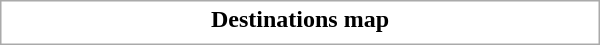<table class="collapsible collapsed" style="border:1px #aaa solid; width:25em; margin:0.2em auto">
<tr>
<th>Destinations map</th>
</tr>
<tr>
<td></td>
</tr>
</table>
